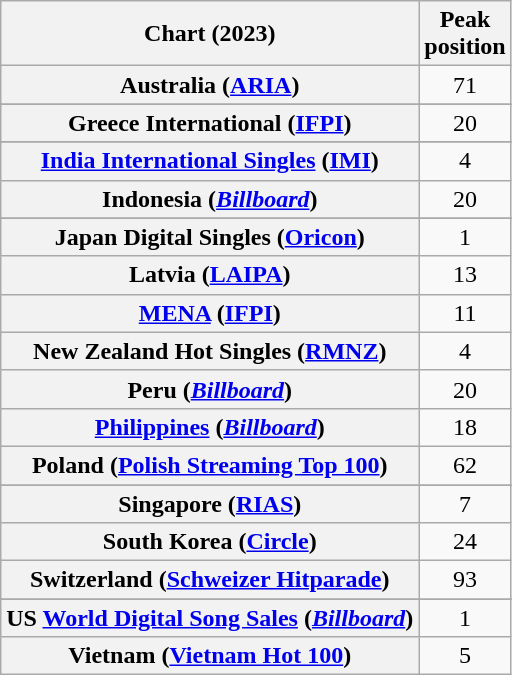<table class="wikitable sortable plainrowheaders" style="text-align:center">
<tr>
<th scope="col">Chart (2023)</th>
<th scope="col">Peak<br>position</th>
</tr>
<tr>
<th scope="row">Australia (<a href='#'>ARIA</a>)</th>
<td>71</td>
</tr>
<tr>
</tr>
<tr>
</tr>
<tr>
</tr>
<tr>
</tr>
<tr>
<th scope="row">Greece International (<a href='#'>IFPI</a>)</th>
<td>20</td>
</tr>
<tr>
</tr>
<tr>
<th scope="row"><a href='#'>India International Singles</a> (<a href='#'>IMI</a>)</th>
<td>4</td>
</tr>
<tr>
<th scope="row">Indonesia (<em><a href='#'>Billboard</a></em>)</th>
<td>20</td>
</tr>
<tr>
</tr>
<tr>
<th scope="row">Japan Digital Singles (<a href='#'>Oricon</a>)</th>
<td>1</td>
</tr>
<tr>
<th scope="row">Latvia (<a href='#'>LAIPA</a>)</th>
<td>13</td>
</tr>
<tr>
<th scope="row"><a href='#'>MENA</a> (<a href='#'>IFPI</a>)</th>
<td>11</td>
</tr>
<tr>
<th scope="row">New Zealand Hot Singles (<a href='#'>RMNZ</a>)</th>
<td>4</td>
</tr>
<tr>
<th scope="row">Peru (<em><a href='#'>Billboard</a></em>)</th>
<td>20</td>
</tr>
<tr>
<th scope="row"><a href='#'>Philippines</a> (<em><a href='#'>Billboard</a></em>)</th>
<td>18</td>
</tr>
<tr>
<th scope="row">Poland (<a href='#'>Polish Streaming Top 100</a>)</th>
<td>62</td>
</tr>
<tr>
</tr>
<tr>
<th scope="row">Singapore (<a href='#'>RIAS</a>)</th>
<td>7</td>
</tr>
<tr>
<th scope="row">South Korea (<a href='#'>Circle</a>)</th>
<td>24</td>
</tr>
<tr>
<th scope="row">Switzerland (<a href='#'>Schweizer Hitparade</a>)</th>
<td>93</td>
</tr>
<tr>
</tr>
<tr>
</tr>
<tr>
<th scope="row">US <a href='#'>World Digital Song Sales</a> (<em><a href='#'>Billboard</a></em>)</th>
<td>1</td>
</tr>
<tr>
<th scope="row">Vietnam (<a href='#'>Vietnam Hot 100</a>)</th>
<td>5</td>
</tr>
</table>
